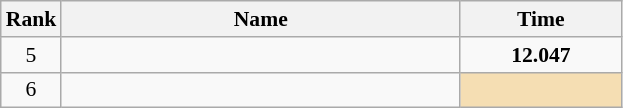<table class="wikitable" style="font-size: 90%; text-align:center;">
<tr>
<th>Rank</th>
<th style="width:18em">Name</th>
<th style="width:7em">Time</th>
</tr>
<tr>
<td>5</td>
<td align=left><strong><br></strong></td>
<td><strong>12.047</strong></td>
</tr>
<tr>
<td>6</td>
<td align=left><br></td>
<td bgcolor=wheat></td>
</tr>
</table>
